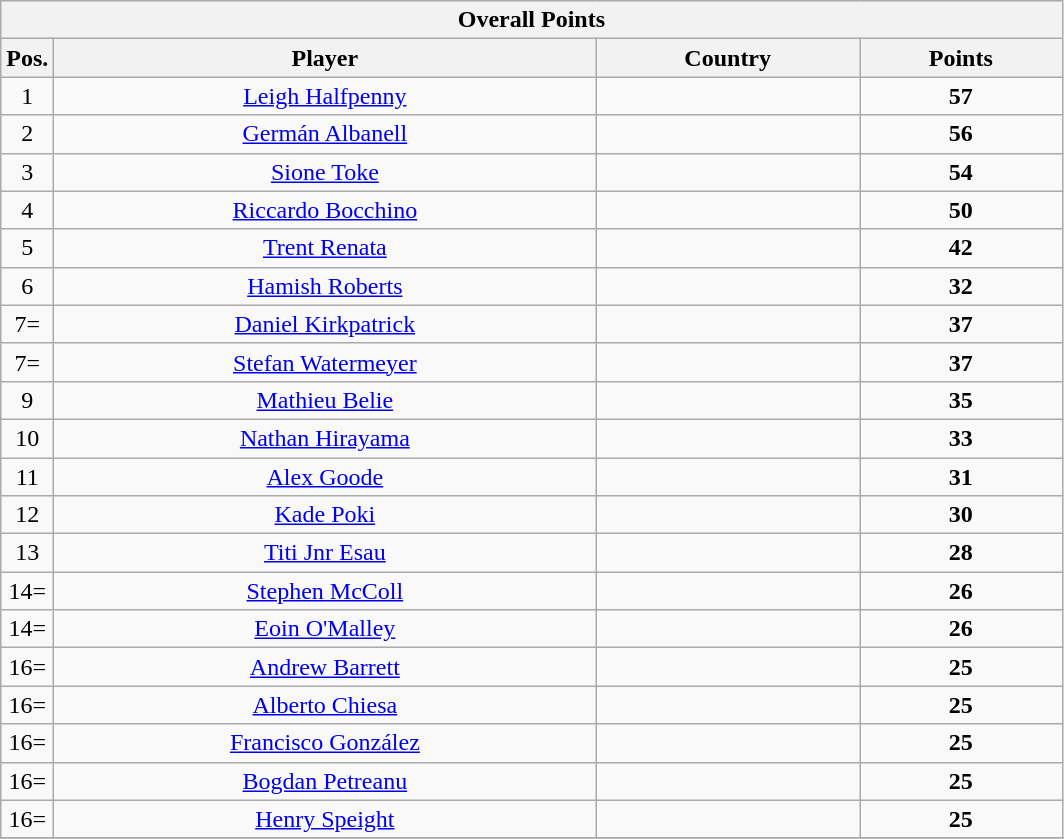<table class="wikitable" style="text-align:center">
<tr bgcolor="#efefef">
<th colspan=4 style="border-right:0px;";>Overall Points<br></th>
</tr>
<tr bgcolor="#efefef">
<th width=5%>Pos.</th>
<th>Player</th>
<th>Country</th>
<th>Points</th>
</tr>
<tr>
<td>1</td>
<td><a href='#'>Leigh Halfpenny</a></td>
<td></td>
<td><strong>57</strong></td>
</tr>
<tr>
<td>2</td>
<td><a href='#'>Germán Albanell</a></td>
<td></td>
<td><strong>56</strong></td>
</tr>
<tr>
<td>3</td>
<td><a href='#'>Sione Toke</a></td>
<td></td>
<td><strong>54</strong></td>
</tr>
<tr>
<td>4</td>
<td><a href='#'>Riccardo Bocchino</a></td>
<td></td>
<td><strong>50</strong></td>
</tr>
<tr>
<td>5</td>
<td><a href='#'>Trent Renata</a></td>
<td></td>
<td><strong>42</strong></td>
</tr>
<tr>
<td>6</td>
<td><a href='#'>Hamish Roberts</a></td>
<td></td>
<td><strong>32</strong></td>
</tr>
<tr>
<td>7=</td>
<td><a href='#'>Daniel Kirkpatrick</a></td>
<td></td>
<td><strong>37</strong></td>
</tr>
<tr>
<td>7=</td>
<td><a href='#'>Stefan Watermeyer</a></td>
<td></td>
<td><strong>37</strong></td>
</tr>
<tr>
<td>9</td>
<td><a href='#'>Mathieu Belie</a></td>
<td></td>
<td><strong>35</strong></td>
</tr>
<tr>
<td>10</td>
<td><a href='#'>Nathan Hirayama</a></td>
<td></td>
<td><strong>33</strong></td>
</tr>
<tr>
<td>11</td>
<td><a href='#'>Alex Goode</a></td>
<td></td>
<td><strong>31</strong></td>
</tr>
<tr>
<td>12</td>
<td><a href='#'>Kade Poki</a></td>
<td></td>
<td><strong>30</strong></td>
</tr>
<tr>
<td>13</td>
<td><a href='#'>Titi Jnr Esau</a></td>
<td></td>
<td><strong>28</strong></td>
</tr>
<tr>
<td>14=</td>
<td><a href='#'>Stephen McColl</a></td>
<td></td>
<td><strong>26</strong></td>
</tr>
<tr>
<td>14=</td>
<td><a href='#'>Eoin O'Malley</a></td>
<td></td>
<td><strong>26</strong></td>
</tr>
<tr>
<td>16=</td>
<td><a href='#'>Andrew Barrett</a></td>
<td></td>
<td><strong>25</strong></td>
</tr>
<tr>
<td>16=</td>
<td><a href='#'>Alberto Chiesa</a></td>
<td></td>
<td><strong>25</strong></td>
</tr>
<tr>
<td>16=</td>
<td><a href='#'>Francisco González</a></td>
<td></td>
<td><strong>25</strong></td>
</tr>
<tr>
<td>16=</td>
<td><a href='#'>Bogdan Petreanu</a></td>
<td></td>
<td><strong>25</strong></td>
</tr>
<tr>
<td>16=</td>
<td><a href='#'>Henry Speight</a></td>
<td></td>
<td><strong>25</strong></td>
</tr>
<tr>
</tr>
</table>
